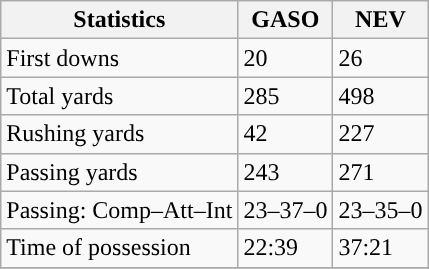<table class="wikitable" style="float: left;">
<tr>
<th>Statistics</th>
<th>GASO</th>
<th>NEV</th>
</tr>
<tr>
<td>First downs</td>
<td>20</td>
<td>26</td>
</tr>
<tr>
<td>Total yards</td>
<td>285</td>
<td>498</td>
</tr>
<tr>
<td>Rushing yards</td>
<td>42</td>
<td>227</td>
</tr>
<tr>
<td>Passing yards</td>
<td>243</td>
<td>271</td>
</tr>
<tr>
<td>Passing: Comp–Att–Int</td>
<td>23–37–0</td>
<td>23–35–0</td>
</tr>
<tr>
<td>Time of possession</td>
<td>22:39</td>
<td>37:21</td>
</tr>
<tr>
</tr>
</table>
